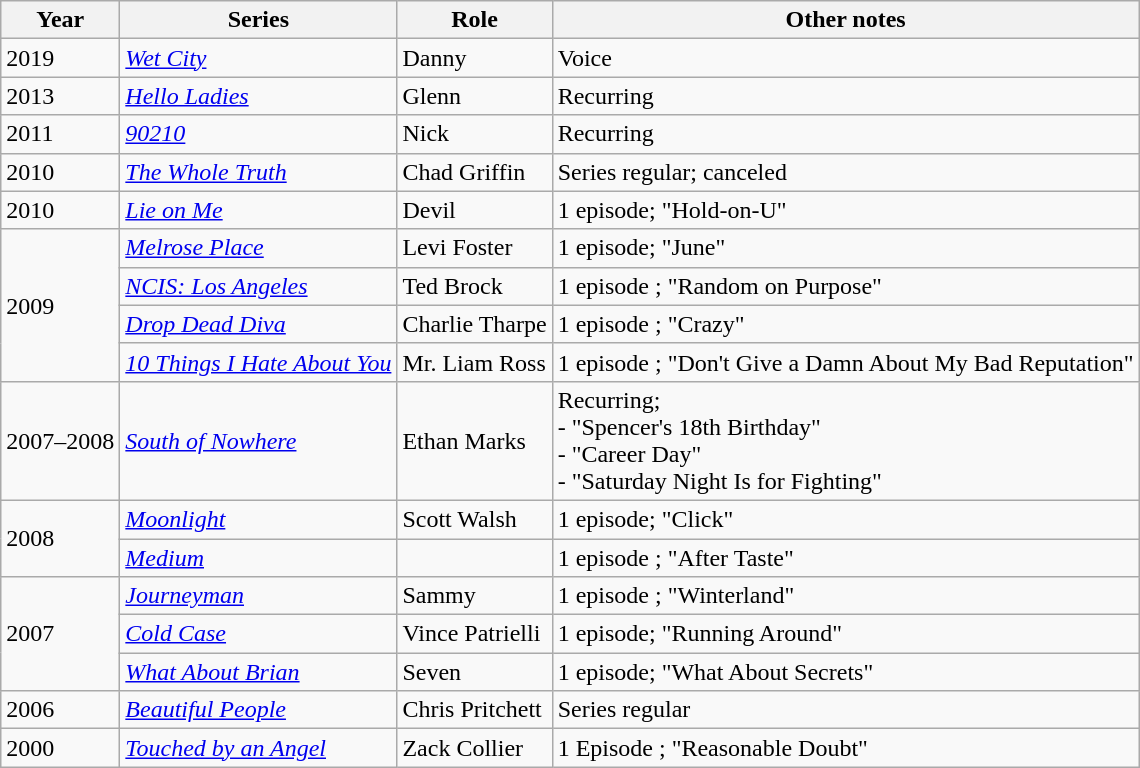<table class="wikitable">
<tr>
<th>Year</th>
<th>Series</th>
<th>Role</th>
<th>Other notes</th>
</tr>
<tr>
<td>2019</td>
<td><em><a href='#'>Wet City</a></em></td>
<td>Danny</td>
<td>Voice</td>
</tr>
<tr>
<td>2013</td>
<td><em><a href='#'>Hello Ladies</a></em></td>
<td>Glenn</td>
<td>Recurring</td>
</tr>
<tr>
<td>2011</td>
<td><em><a href='#'>90210</a></em></td>
<td>Nick</td>
<td>Recurring</td>
</tr>
<tr>
<td>2010</td>
<td><em><a href='#'>The Whole Truth</a></em></td>
<td>Chad Griffin</td>
<td>Series regular; canceled</td>
</tr>
<tr>
<td>2010</td>
<td><em><a href='#'>Lie on Me</a></em></td>
<td>Devil</td>
<td>1 episode; "Hold-on-U"</td>
</tr>
<tr>
<td rowspan="4">2009</td>
<td><em><a href='#'>Melrose Place</a></em></td>
<td>Levi Foster</td>
<td>1 episode; "June"</td>
</tr>
<tr>
<td><em><a href='#'>NCIS: Los Angeles</a></em></td>
<td>Ted Brock</td>
<td>1 episode ; "Random on Purpose"</td>
</tr>
<tr>
<td><em><a href='#'>Drop Dead Diva</a></em></td>
<td>Charlie Tharpe</td>
<td>1 episode ; "Crazy"</td>
</tr>
<tr>
<td><em><a href='#'>10 Things I Hate About You</a></em></td>
<td>Mr. Liam Ross</td>
<td>1 episode ; "Don't Give a Damn About My Bad Reputation"</td>
</tr>
<tr>
<td>2007–2008</td>
<td><em><a href='#'>South of Nowhere</a></em></td>
<td>Ethan Marks</td>
<td>Recurring;<br>- "Spencer's 18th Birthday"<br>- "Career Day"<br>- "Saturday Night Is for Fighting"</td>
</tr>
<tr>
<td rowspan="2">2008</td>
<td><em><a href='#'>Moonlight</a></em></td>
<td>Scott Walsh</td>
<td>1 episode; "Click"</td>
</tr>
<tr>
<td><em><a href='#'>Medium</a></em></td>
<td></td>
<td>1 episode ; "After Taste"</td>
</tr>
<tr>
<td rowspan="3">2007</td>
<td><em><a href='#'>Journeyman</a></em></td>
<td>Sammy</td>
<td>1 episode ; "Winterland"</td>
</tr>
<tr>
<td><em><a href='#'>Cold Case</a></em></td>
<td>Vince Patrielli</td>
<td>1 episode; "Running Around"</td>
</tr>
<tr>
<td><em><a href='#'>What About Brian</a></em></td>
<td>Seven</td>
<td>1 episode; "What About Secrets"</td>
</tr>
<tr>
<td>2006</td>
<td><em><a href='#'>Beautiful People</a></em></td>
<td>Chris Pritchett</td>
<td>Series regular</td>
</tr>
<tr>
<td>2000</td>
<td><em><a href='#'>Touched by an Angel</a></em></td>
<td>Zack Collier</td>
<td>1 Episode ; "Reasonable Doubt"</td>
</tr>
</table>
